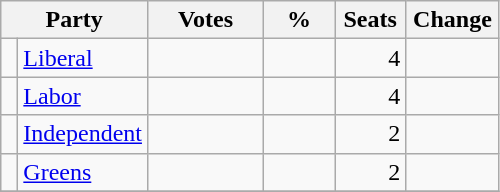<table class="wikitable" style="text-align:right; margin-bottom:0">
<tr>
<th style="width:10px" colspan=3>Party</th>
<th style="width:70px;">Votes</th>
<th style="width:40px;">%</th>
<th style="width:40px;">Seats</th>
<th style="width:40px;">Change</th>
</tr>
<tr>
<td> </td>
<td style="text-align:left;" colspan="2"><a href='#'>Liberal</a></td>
<td></td>
<td></td>
<td>4</td>
<td></td>
</tr>
<tr>
<td> </td>
<td style="text-align:left;" colspan="2"><a href='#'>Labor</a></td>
<td></td>
<td></td>
<td>4</td>
<td></td>
</tr>
<tr>
<td> </td>
<td style="text-align:left;" colspan="2"><a href='#'>Independent</a></td>
<td style="width:70px;"></td>
<td style="width:40px;"></td>
<td style="width:40px;">2</td>
<td style="width:55px;"></td>
</tr>
<tr>
<td> </td>
<td style="text-align:left;" colspan="2"><a href='#'>Greens</a></td>
<td></td>
<td></td>
<td>2</td>
<td></td>
</tr>
<tr>
</tr>
</table>
